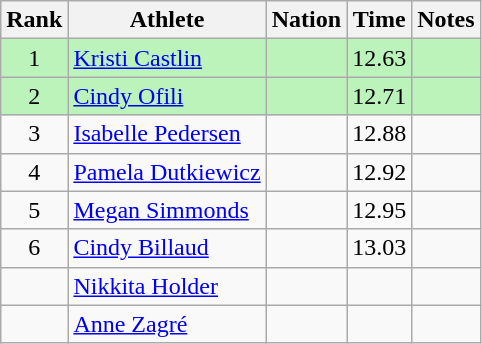<table class="wikitable sortable" style="text-align:center">
<tr>
<th>Rank</th>
<th>Athlete</th>
<th>Nation</th>
<th>Time</th>
<th>Notes</th>
</tr>
<tr bgcolor=bbf3bb>
<td>1</td>
<td align=left><a href='#'>Kristi Castlin</a></td>
<td align=left></td>
<td>12.63</td>
<td></td>
</tr>
<tr bgcolor=bbf3bb>
<td>2</td>
<td align=left><a href='#'>Cindy Ofili</a></td>
<td align=left></td>
<td>12.71</td>
<td></td>
</tr>
<tr>
<td>3</td>
<td align=left><a href='#'>Isabelle Pedersen</a></td>
<td align=left></td>
<td>12.88</td>
<td></td>
</tr>
<tr>
<td>4</td>
<td align=left><a href='#'>Pamela Dutkiewicz</a></td>
<td align=left></td>
<td>12.92</td>
<td></td>
</tr>
<tr>
<td>5</td>
<td align=left><a href='#'>Megan Simmonds</a></td>
<td align=left></td>
<td>12.95</td>
<td></td>
</tr>
<tr>
<td>6</td>
<td align=left><a href='#'>Cindy Billaud</a></td>
<td align=left></td>
<td>13.03</td>
<td></td>
</tr>
<tr>
<td></td>
<td align=left><a href='#'>Nikkita Holder</a></td>
<td align=left></td>
<td></td>
<td></td>
</tr>
<tr>
<td></td>
<td align=left><a href='#'>Anne Zagré</a></td>
<td align=left></td>
<td></td>
<td></td>
</tr>
</table>
